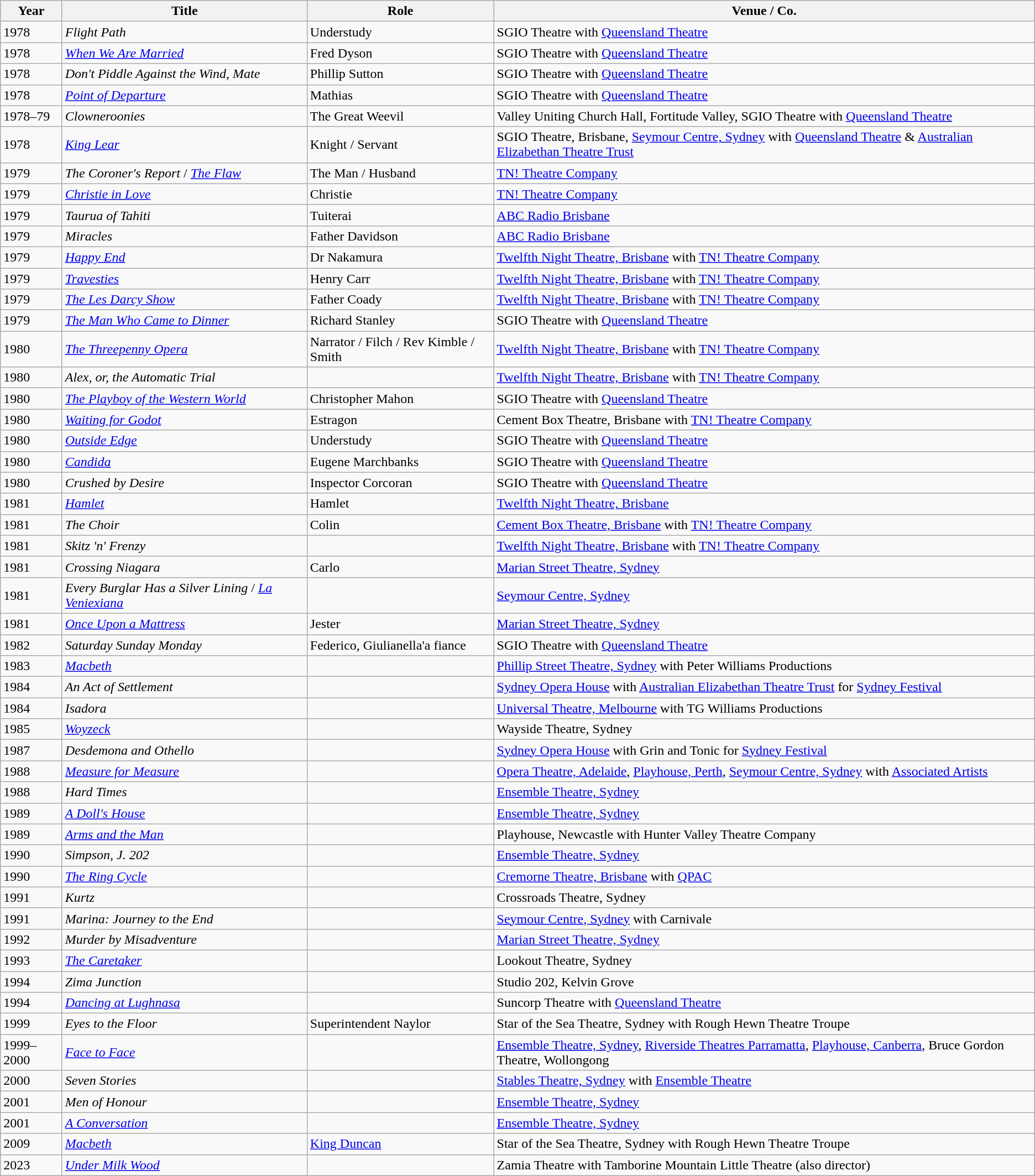<table class=wikitable>
<tr>
<th>Year</th>
<th>Title</th>
<th>Role</th>
<th>Venue / Co.</th>
</tr>
<tr>
<td>1978</td>
<td><em>Flight Path</em></td>
<td>Understudy</td>
<td>SGIO Theatre with <a href='#'>Queensland Theatre</a></td>
</tr>
<tr>
<td>1978</td>
<td><em><a href='#'>When We Are Married</a></em></td>
<td>Fred Dyson</td>
<td>SGIO Theatre with <a href='#'>Queensland Theatre</a></td>
</tr>
<tr>
<td>1978</td>
<td><em>Don't Piddle Against the Wind, Mate</em></td>
<td>Phillip Sutton</td>
<td>SGIO Theatre with <a href='#'>Queensland Theatre</a></td>
</tr>
<tr>
<td>1978</td>
<td><em><a href='#'>Point of Departure</a></em></td>
<td>Mathias</td>
<td>SGIO Theatre with <a href='#'>Queensland Theatre</a></td>
</tr>
<tr>
<td>1978–79</td>
<td><em>Clowneroonies</em></td>
<td>The Great Weevil</td>
<td>Valley Uniting Church Hall, Fortitude Valley, SGIO Theatre with <a href='#'>Queensland Theatre</a></td>
</tr>
<tr>
<td>1978</td>
<td><em><a href='#'>King Lear</a></em></td>
<td>Knight / Servant</td>
<td>SGIO Theatre, Brisbane, <a href='#'>Seymour Centre, Sydney</a> with <a href='#'>Queensland Theatre</a> & <a href='#'>Australian Elizabethan Theatre Trust</a></td>
</tr>
<tr>
<td>1979</td>
<td><em>The Coroner's Report</em> / <em><a href='#'>The Flaw</a></em></td>
<td>The Man / Husband</td>
<td><a href='#'>TN! Theatre Company</a></td>
</tr>
<tr>
<td>1979</td>
<td><em><a href='#'>Christie in Love</a></em></td>
<td>Christie</td>
<td><a href='#'>TN! Theatre Company</a></td>
</tr>
<tr>
<td>1979</td>
<td><em>Taurua of Tahiti</em></td>
<td>Tuiterai</td>
<td><a href='#'>ABC Radio Brisbane</a></td>
</tr>
<tr>
<td>1979</td>
<td><em>Miracles</em></td>
<td>Father Davidson</td>
<td><a href='#'>ABC Radio Brisbane</a></td>
</tr>
<tr>
<td>1979</td>
<td><em><a href='#'>Happy End</a></em></td>
<td>Dr Nakamura</td>
<td><a href='#'>Twelfth Night Theatre, Brisbane</a> with <a href='#'>TN! Theatre Company</a></td>
</tr>
<tr>
<td>1979</td>
<td><em><a href='#'>Travesties</a></em></td>
<td>Henry Carr</td>
<td><a href='#'>Twelfth Night Theatre, Brisbane</a> with <a href='#'>TN! Theatre Company</a></td>
</tr>
<tr>
<td>1979</td>
<td><em><a href='#'>The Les Darcy Show</a></em></td>
<td>Father Coady</td>
<td><a href='#'>Twelfth Night Theatre, Brisbane</a> with <a href='#'>TN! Theatre Company</a></td>
</tr>
<tr>
<td>1979</td>
<td><em><a href='#'>The Man Who Came to Dinner</a></em></td>
<td>Richard Stanley</td>
<td>SGIO Theatre with <a href='#'>Queensland Theatre</a></td>
</tr>
<tr>
<td>1980</td>
<td><em><a href='#'>The Threepenny Opera</a></em></td>
<td>Narrator / Filch / Rev Kimble / Smith</td>
<td><a href='#'>Twelfth Night Theatre, Brisbane</a> with <a href='#'>TN! Theatre Company</a></td>
</tr>
<tr>
<td>1980</td>
<td><em>Alex, or, the Automatic Trial</em></td>
<td></td>
<td><a href='#'>Twelfth Night Theatre, Brisbane</a> with <a href='#'>TN! Theatre Company</a></td>
</tr>
<tr>
<td>1980</td>
<td><em><a href='#'>The Playboy of the Western World</a></em></td>
<td>Christopher Mahon</td>
<td>SGIO Theatre with <a href='#'>Queensland Theatre</a></td>
</tr>
<tr>
<td>1980</td>
<td><em><a href='#'>Waiting for Godot</a></em></td>
<td>Estragon</td>
<td>Cement Box Theatre, Brisbane with <a href='#'>TN! Theatre Company</a></td>
</tr>
<tr>
<td>1980</td>
<td><em><a href='#'>Outside Edge</a></em></td>
<td>Understudy</td>
<td>SGIO Theatre with <a href='#'>Queensland Theatre</a></td>
</tr>
<tr>
<td>1980</td>
<td><em><a href='#'>Candida</a></em></td>
<td>Eugene Marchbanks</td>
<td>SGIO Theatre with <a href='#'>Queensland Theatre</a></td>
</tr>
<tr>
<td>1980</td>
<td><em>Crushed by Desire</em></td>
<td>Inspector Corcoran</td>
<td>SGIO Theatre with <a href='#'>Queensland Theatre</a></td>
</tr>
<tr>
<td>1981</td>
<td><em><a href='#'>Hamlet</a></em></td>
<td>Hamlet</td>
<td><a href='#'>Twelfth Night Theatre, Brisbane</a></td>
</tr>
<tr>
<td>1981</td>
<td><em>The Choir</em></td>
<td>Colin</td>
<td><a href='#'>Cement Box Theatre, Brisbane</a> with <a href='#'>TN! Theatre Company</a></td>
</tr>
<tr>
<td>1981</td>
<td><em>Skitz 'n' Frenzy</em></td>
<td></td>
<td><a href='#'>Twelfth Night Theatre, Brisbane</a> with <a href='#'>TN! Theatre Company</a></td>
</tr>
<tr>
<td>1981</td>
<td><em>Crossing Niagara</em></td>
<td>Carlo</td>
<td><a href='#'>Marian Street Theatre, Sydney</a></td>
</tr>
<tr>
<td>1981</td>
<td><em>Every Burglar Has a Silver Lining</em> / <em><a href='#'>La Veniexiana</a></em></td>
<td></td>
<td><a href='#'>Seymour Centre, Sydney</a></td>
</tr>
<tr>
<td>1981</td>
<td><em><a href='#'>Once Upon a Mattress</a></em></td>
<td>Jester</td>
<td><a href='#'>Marian Street Theatre, Sydney</a></td>
</tr>
<tr>
<td>1982</td>
<td><em>Saturday Sunday Monday</em></td>
<td>Federico, Giulianella'a fiance</td>
<td>SGIO Theatre with <a href='#'>Queensland Theatre</a></td>
</tr>
<tr>
<td>1983</td>
<td><em><a href='#'>Macbeth</a></em></td>
<td></td>
<td><a href='#'>Phillip Street Theatre, Sydney</a> with Peter Williams Productions</td>
</tr>
<tr>
<td>1984</td>
<td><em>An Act of Settlement</em></td>
<td></td>
<td><a href='#'>Sydney Opera House</a> with <a href='#'>Australian Elizabethan Theatre Trust</a> for <a href='#'>Sydney Festival</a></td>
</tr>
<tr>
<td>1984</td>
<td><em>Isadora</em></td>
<td></td>
<td><a href='#'>Universal Theatre, Melbourne</a> with TG Williams Productions</td>
</tr>
<tr>
<td>1985</td>
<td><em><a href='#'>Woyzeck</a></em></td>
<td></td>
<td>Wayside Theatre, Sydney</td>
</tr>
<tr>
<td>1987</td>
<td><em>Desdemona and Othello</em></td>
<td></td>
<td><a href='#'>Sydney Opera House</a> with Grin and Tonic for <a href='#'>Sydney Festival</a></td>
</tr>
<tr>
<td>1988</td>
<td><em><a href='#'>Measure for Measure</a></em></td>
<td></td>
<td><a href='#'>Opera Theatre, Adelaide</a>, <a href='#'>Playhouse, Perth</a>, <a href='#'>Seymour Centre, Sydney</a> with <a href='#'>Associated Artists</a></td>
</tr>
<tr>
<td>1988</td>
<td><em>Hard Times</em></td>
<td></td>
<td><a href='#'>Ensemble Theatre, Sydney</a></td>
</tr>
<tr>
<td>1989</td>
<td><em><a href='#'>A Doll's House</a></em></td>
<td></td>
<td><a href='#'>Ensemble Theatre, Sydney</a></td>
</tr>
<tr>
<td>1989</td>
<td><em><a href='#'>Arms and the Man</a></em></td>
<td></td>
<td>Playhouse, Newcastle with Hunter Valley Theatre Company</td>
</tr>
<tr>
<td>1990</td>
<td><em>Simpson, J. 202</em></td>
<td></td>
<td><a href='#'>Ensemble Theatre, Sydney</a></td>
</tr>
<tr>
<td>1990</td>
<td><em><a href='#'>The Ring Cycle</a></em></td>
<td></td>
<td><a href='#'>Cremorne Theatre, Brisbane</a> with <a href='#'>QPAC</a></td>
</tr>
<tr>
<td>1991</td>
<td><em>Kurtz</em></td>
<td></td>
<td>Crossroads Theatre, Sydney</td>
</tr>
<tr>
<td>1991</td>
<td><em>Marina: Journey to the End</em></td>
<td></td>
<td><a href='#'>Seymour Centre, Sydney</a> with Carnivale</td>
</tr>
<tr>
<td>1992</td>
<td><em>Murder by Misadventure</em></td>
<td></td>
<td><a href='#'>Marian Street Theatre, Sydney</a></td>
</tr>
<tr>
<td>1993</td>
<td><em><a href='#'>The Caretaker</a></em></td>
<td></td>
<td>Lookout Theatre, Sydney</td>
</tr>
<tr>
<td>1994</td>
<td><em>Zima Junction</em></td>
<td></td>
<td>Studio 202, Kelvin Grove</td>
</tr>
<tr>
<td>1994</td>
<td><em><a href='#'>Dancing at Lughnasa</a></em></td>
<td></td>
<td>Suncorp Theatre with <a href='#'>Queensland Theatre</a></td>
</tr>
<tr>
<td>1999</td>
<td><em>Eyes to the Floor</em></td>
<td>Superintendent Naylor</td>
<td>Star of the Sea Theatre, Sydney with Rough Hewn Theatre Troupe</td>
</tr>
<tr>
<td>1999–2000</td>
<td><em><a href='#'>Face to Face</a></em></td>
<td></td>
<td><a href='#'>Ensemble Theatre, Sydney</a>, <a href='#'>Riverside Theatres Parramatta</a>, <a href='#'>Playhouse, Canberra</a>, Bruce Gordon Theatre, Wollongong</td>
</tr>
<tr>
<td>2000</td>
<td><em>Seven Stories</em></td>
<td></td>
<td><a href='#'>Stables Theatre, Sydney</a> with <a href='#'>Ensemble Theatre</a></td>
</tr>
<tr>
<td>2001</td>
<td><em>Men of Honour</em></td>
<td></td>
<td><a href='#'>Ensemble Theatre, Sydney</a></td>
</tr>
<tr>
<td>2001</td>
<td><em><a href='#'>A Conversation</a></em></td>
<td></td>
<td><a href='#'>Ensemble Theatre, Sydney</a></td>
</tr>
<tr>
<td>2009</td>
<td><em><a href='#'>Macbeth</a></em></td>
<td><a href='#'>King Duncan</a></td>
<td>Star of the Sea Theatre, Sydney with Rough Hewn Theatre Troupe</td>
</tr>
<tr>
<td>2023</td>
<td><em><a href='#'>Under Milk Wood</a></em></td>
<td></td>
<td>Zamia Theatre with Tamborine Mountain Little Theatre (also director)</td>
</tr>
</table>
